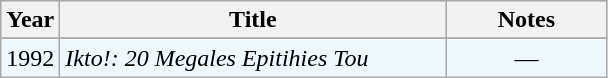<table class="wikitable"|width=100%>
<tr style="background:#ccc;">
<th style="width:25px;" rowspan="1">Year</th>
<th style="width:250px;" rowspan="1">Title</th>
<th style="width:100px;" rowspan="1">Notes</th>
</tr>
<tr>
</tr>
<tr style="background:#f0f8ff; text-align:center;">
<td align="left">1992</td>
<td align="left"><em>Ikto!: 20 Megales Epitihies Tou</em></td>
<td>—</td>
</tr>
</table>
